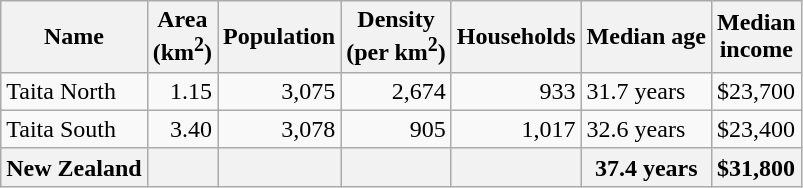<table class="wikitable">
<tr>
<th>Name</th>
<th>Area<br>(km<sup>2</sup>)</th>
<th>Population</th>
<th>Density<br>(per km<sup>2</sup>)</th>
<th>Households</th>
<th>Median age</th>
<th>Median<br>income</th>
</tr>
<tr>
<td>Taita North</td>
<td style="text-align:right;">1.15</td>
<td style="text-align:right;">3,075</td>
<td style="text-align:right;">2,674</td>
<td style="text-align:right;">933</td>
<td>31.7 years</td>
<td>$23,700</td>
</tr>
<tr>
<td>Taita South</td>
<td style="text-align:right;">3.40</td>
<td style="text-align:right;">3,078</td>
<td style="text-align:right;">905</td>
<td style="text-align:right;">1,017</td>
<td>32.6 years</td>
<td>$23,400</td>
</tr>
<tr>
<th>New Zealand</th>
<th></th>
<th></th>
<th></th>
<th></th>
<th>37.4 years</th>
<th style="text-align:left;">$31,800</th>
</tr>
</table>
